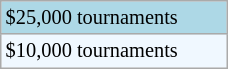<table class="wikitable" style="font-size:85%;" width=12%>
<tr style="background:lightblue;">
<td>$25,000 tournaments</td>
</tr>
<tr style="background:#f0f8ff;">
<td>$10,000 tournaments</td>
</tr>
</table>
